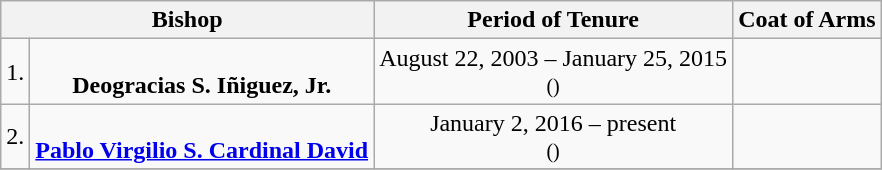<table class="wikitable" style="text-align:center;">
<tr>
<th colspan=2>Bishop</th>
<th>Period of Tenure</th>
<th>Coat of Arms</th>
</tr>
<tr>
<td>1.</td>
<td><br> <strong> Deogracias S. Iñiguez, Jr.</strong></td>
<td>August 22, 2003 – January 25, 2015<br> <small>()</small></td>
<td></td>
</tr>
<tr>
<td>2.</td>
<td><br> <strong><a href='#'>Pablo Virgilio S. Cardinal David</a></strong></td>
<td>January 2, 2016 – present<br> <small>()</small></td>
<td></td>
</tr>
<tr>
</tr>
</table>
